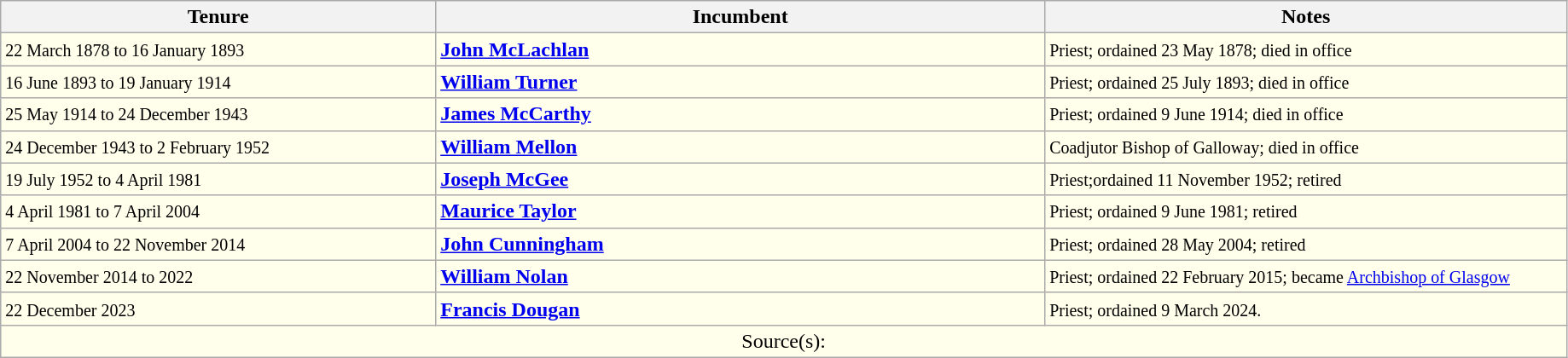<table class="wikitable">
<tr align=left>
<th width="25%">Tenure</th>
<th width="35%">Incumbent</th>
<th width="30%">Notes</th>
</tr>
<tr valign=top bgcolor="#ffffec">
<td><small>22 March 1878 to 16 January 1893</small></td>
<td><strong><a href='#'>John McLachlan</a></strong></td>
<td><small>Priest; ordained 23 May 1878; died in office</small></td>
</tr>
<tr valign=top bgcolor="#ffffec">
<td><small>16 June 1893 to 19 January 1914</small></td>
<td><strong><a href='#'>William Turner</a></strong></td>
<td><small>Priest; ordained 25 July 1893; died in office</small></td>
</tr>
<tr valign=top bgcolor="#ffffec">
<td><small>25 May 1914 to 24 December 1943</small></td>
<td><strong><a href='#'>James McCarthy</a></strong></td>
<td><small>Priest; ordained 9 June 1914; died in office</small></td>
</tr>
<tr valign=top bgcolor="#ffffec">
<td><small>24 December 1943 to 2 February 1952</small></td>
<td><strong><a href='#'>William Mellon</a></strong></td>
<td><small>Coadjutor Bishop of Galloway; died in office</small></td>
</tr>
<tr valign=top bgcolor="#ffffec">
<td><small>19 July 1952 to 4 April 1981</small></td>
<td><strong><a href='#'>Joseph McGee</a></strong></td>
<td><small>Priest;ordained 11 November 1952; retired</small></td>
</tr>
<tr valign=top bgcolor="#ffffec">
<td><small>4 April 1981 to 7 April 2004</small></td>
<td><strong><a href='#'>Maurice Taylor</a></strong></td>
<td><small>Priest; ordained 9 June 1981; retired</small></td>
</tr>
<tr valign=top bgcolor="#ffffec">
<td><small>7 April 2004 to 22 November 2014</small></td>
<td><strong><a href='#'>John Cunningham</a></strong></td>
<td><small>Priest; ordained 28 May 2004; retired</small></td>
</tr>
<tr valign=top bgcolor="#ffffec">
<td><small>22 November 2014 to 2022</small></td>
<td><strong><a href='#'>William Nolan</a></strong></td>
<td><small>Priest; ordained 22 February 2015; became <a href='#'>Archbishop of Glasgow</a></small></td>
</tr>
<tr valign=top bgcolor="#ffffec">
<td><small>22 December 2023</small></td>
<td><strong><a href='#'>Francis Dougan</a></strong></td>
<td><small>Priest;  ordained 9 March 2024.</small>  </td>
</tr>
<tr valign=top bgcolor="#ffffec">
<td align=center colspan=3>Source(s):</td>
</tr>
</table>
